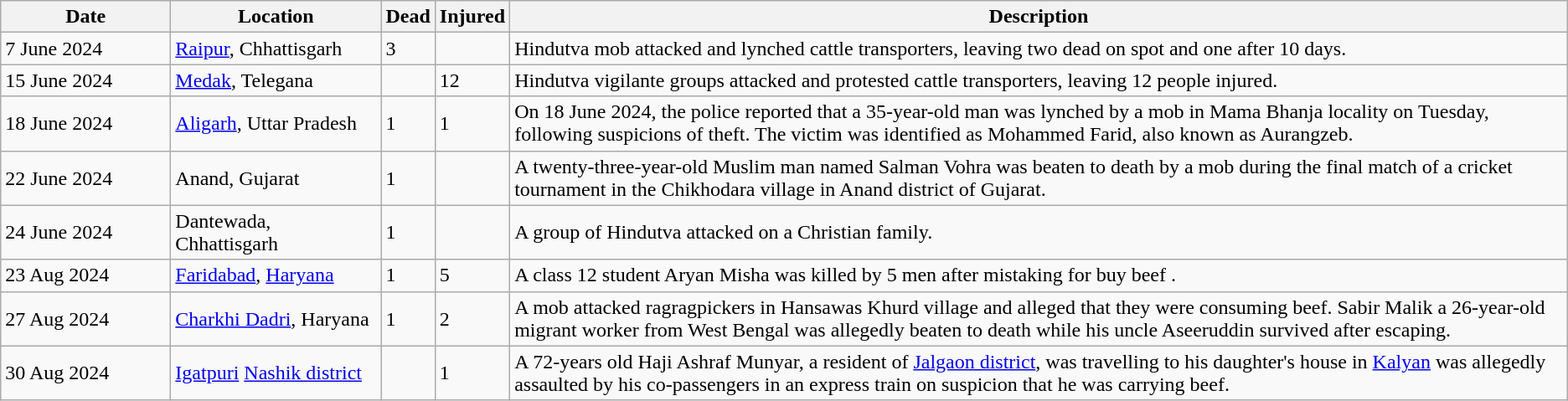<table class="wikitable sortable">
<tr>
<th scope="col" style="width: 8rem;">Date</th>
<th scope="col" style="width: 10rem;">Location</th>
<th data-sort-type="number">Dead</th>
<th data-sort-type="number">Injured</th>
<th class="unsortable">Description</th>
</tr>
<tr>
<td>7 June 2024</td>
<td><bdi><a href='#'>Raipur</a>, Chhattisgarh</bdi></td>
<td>3</td>
<td></td>
<td>Hindutva mob attacked and lynched cattle transporters, leaving two dead on spot and one after 10 days.</td>
</tr>
<tr>
<td>15 June 2024</td>
<td><a href='#'>Medak</a>, Telegana</td>
<td></td>
<td>12</td>
<td>Hindutva vigilante groups attacked and protested cattle transporters, leaving 12 people injured.</td>
</tr>
<tr>
<td>18 June 2024</td>
<td><a href='#'>Aligarh</a>, Uttar Pradesh</td>
<td>1</td>
<td>1</td>
<td>On 18 June 2024, the police reported that a 35-year-old man was lynched by a mob in Mama Bhanja locality on Tuesday, following suspicions of theft. The victim was identified as Mohammed Farid, also known as Aurangzeb.</td>
</tr>
<tr>
<td>22 June 2024</td>
<td>Anand, Gujarat</td>
<td>1</td>
<td></td>
<td>A twenty-three-year-old Muslim man named Salman Vohra was beaten to death by a mob during the final match of a cricket tournament in the Chikhodara village in Anand district of Gujarat.</td>
</tr>
<tr>
<td>24 June 2024</td>
<td>Dantewada, Chhattisgarh</td>
<td>1</td>
<td></td>
<td>A group of Hindutva attacked on a Christian family.</td>
</tr>
<tr>
<td>23 Aug 2024</td>
<td><a href='#'>Faridabad</a>, <a href='#'>Haryana</a></td>
<td>1</td>
<td>5</td>
<td>A class 12 student Aryan Misha was killed by 5 men after mistaking for buy beef .</td>
</tr>
<tr>
<td>27 Aug 2024</td>
<td><a href='#'>Charkhi Dadri</a>, Haryana</td>
<td>1</td>
<td>2</td>
<td>A mob attacked ragragpickers in Hansawas Khurd village and alleged that they were consuming beef. Sabir Malik a 26-year-old migrant worker from West Bengal was allegedly beaten to death while his uncle Aseeruddin survived after escaping.</td>
</tr>
<tr>
<td>30 Aug 2024</td>
<td><a href='#'>Igatpuri</a> <a href='#'>Nashik district</a></td>
<td></td>
<td>1</td>
<td>A 72-years old Haji Ashraf Munyar, a resident of <a href='#'>Jalgaon district</a>, was travelling to his daughter's house in <a href='#'>Kalyan</a> was allegedly assaulted by his co-passengers in an express train on suspicion that he was carrying beef.</td>
</tr>
</table>
